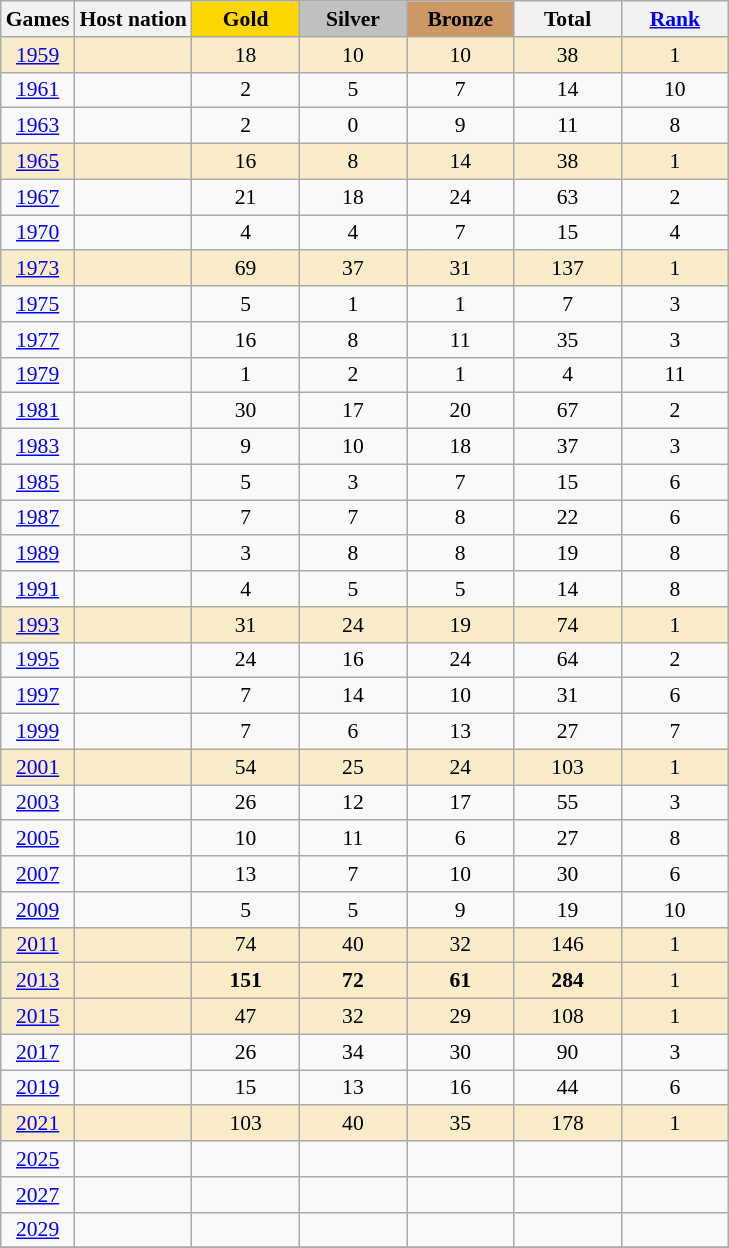<table class="wikitable sortable" style="text-align:center; font-size:90%;">
<tr>
<th>Games</th>
<th>Host nation</th>
<th style="background-color:gold; width:4.5em; font-weight:bold;">Gold</th>
<th style="background-color:silver; width:4.5em; font-weight:bold;">Silver</th>
<th style="background-color:#cc9966; width:4.5em; font-weight:bold;">Bronze</th>
<th style="width:4.5em; font-weight:bold;">Total</th>
<th style="width:4.5em; font-weight:bold;"><a href='#'>Rank</a></th>
</tr>
<tr bgcolor=faecc8>
<td><a href='#'>1959</a></td>
<td align=left></td>
<td>18</td>
<td>10</td>
<td>10</td>
<td>38</td>
<td>1</td>
</tr>
<tr>
<td><a href='#'>1961</a></td>
<td align=left></td>
<td>2</td>
<td>5</td>
<td>7</td>
<td>14</td>
<td>10</td>
</tr>
<tr>
<td><a href='#'>1963</a></td>
<td align=left></td>
<td>2</td>
<td>0</td>
<td>9</td>
<td>11</td>
<td>8</td>
</tr>
<tr bgcolor=faecc8>
<td><a href='#'>1965</a></td>
<td align=left></td>
<td>16</td>
<td>8</td>
<td>14</td>
<td>38</td>
<td>1</td>
</tr>
<tr>
<td><a href='#'>1967</a></td>
<td align=left></td>
<td>21</td>
<td>18</td>
<td>24</td>
<td>63</td>
<td>2</td>
</tr>
<tr>
<td><a href='#'>1970</a></td>
<td align=left></td>
<td>4</td>
<td>4</td>
<td>7</td>
<td>15</td>
<td>4</td>
</tr>
<tr bgcolor=faecc8>
<td><a href='#'>1973</a></td>
<td align=left></td>
<td>69</td>
<td>37</td>
<td>31</td>
<td>137</td>
<td>1</td>
</tr>
<tr>
<td><a href='#'>1975</a></td>
<td align=left></td>
<td>5</td>
<td>1</td>
<td>1</td>
<td>7</td>
<td>3</td>
</tr>
<tr>
<td><a href='#'>1977</a></td>
<td align=left></td>
<td>16</td>
<td>8</td>
<td>11</td>
<td>35</td>
<td>3</td>
</tr>
<tr>
<td><a href='#'>1979</a></td>
<td align=left></td>
<td>1</td>
<td>2</td>
<td>1</td>
<td>4</td>
<td>11</td>
</tr>
<tr>
<td><a href='#'>1981</a></td>
<td align=left></td>
<td>30</td>
<td>17</td>
<td>20</td>
<td>67</td>
<td>2</td>
</tr>
<tr>
<td><a href='#'>1983</a></td>
<td align=left></td>
<td>9</td>
<td>10</td>
<td>18</td>
<td>37</td>
<td>3</td>
</tr>
<tr>
<td><a href='#'>1985</a></td>
<td align=left></td>
<td>5</td>
<td>3</td>
<td>7</td>
<td>15</td>
<td>6</td>
</tr>
<tr>
<td><a href='#'>1987</a></td>
<td align=left></td>
<td>7</td>
<td>7</td>
<td>8</td>
<td>22</td>
<td>6</td>
</tr>
<tr>
<td><a href='#'>1989</a></td>
<td align=left></td>
<td>3</td>
<td>8</td>
<td>8</td>
<td>19</td>
<td>8</td>
</tr>
<tr>
<td><a href='#'>1991</a></td>
<td align=left></td>
<td>4</td>
<td>5</td>
<td>5</td>
<td>14</td>
<td>8</td>
</tr>
<tr bgcolor=faecc8>
<td><a href='#'>1993</a></td>
<td align=left></td>
<td>31</td>
<td>24</td>
<td>19</td>
<td>74</td>
<td>1</td>
</tr>
<tr>
<td><a href='#'>1995</a></td>
<td align=left></td>
<td>24</td>
<td>16</td>
<td>24</td>
<td>64</td>
<td>2</td>
</tr>
<tr>
<td><a href='#'>1997</a></td>
<td align=left></td>
<td>7</td>
<td>14</td>
<td>10</td>
<td>31</td>
<td>6</td>
</tr>
<tr>
<td><a href='#'>1999</a></td>
<td align=left></td>
<td>7</td>
<td>6</td>
<td>13</td>
<td>27</td>
<td>7</td>
</tr>
<tr bgcolor=faecc8>
<td><a href='#'>2001</a></td>
<td align=left></td>
<td>54</td>
<td>25</td>
<td>24</td>
<td>103</td>
<td>1</td>
</tr>
<tr>
<td><a href='#'>2003</a></td>
<td align=left></td>
<td>26</td>
<td>12</td>
<td>17</td>
<td>55</td>
<td>3</td>
</tr>
<tr>
<td><a href='#'>2005</a></td>
<td align=left></td>
<td>10</td>
<td>11</td>
<td>6</td>
<td>27</td>
<td>8</td>
</tr>
<tr>
<td><a href='#'>2007</a></td>
<td align=left></td>
<td>13</td>
<td>7</td>
<td>10</td>
<td>30</td>
<td>6</td>
</tr>
<tr>
<td><a href='#'>2009</a></td>
<td align=left></td>
<td>5</td>
<td>5</td>
<td>9</td>
<td>19</td>
<td>10</td>
</tr>
<tr bgcolor=faecc8>
<td><a href='#'>2011</a></td>
<td align=left></td>
<td>74</td>
<td>40</td>
<td>32</td>
<td>146</td>
<td>1</td>
</tr>
<tr bgcolor=faecc8>
<td><a href='#'>2013</a></td>
<td align=left></td>
<td><strong>151</strong></td>
<td><strong>72</strong></td>
<td><strong>61</strong></td>
<td><strong>284</strong></td>
<td>1</td>
</tr>
<tr bgcolor=faecc8>
<td><a href='#'>2015</a></td>
<td align=left></td>
<td>47</td>
<td>32</td>
<td>29</td>
<td>108</td>
<td>1</td>
</tr>
<tr>
<td><a href='#'>2017</a></td>
<td align=left></td>
<td>26</td>
<td>34</td>
<td>30</td>
<td>90</td>
<td>3</td>
</tr>
<tr>
<td><a href='#'>2019</a></td>
<td align=left></td>
<td>15</td>
<td>13</td>
<td>16</td>
<td>44</td>
<td>6</td>
</tr>
<tr bgcolor=faecc8>
<td><a href='#'>2021</a></td>
<td align=left></td>
<td>103</td>
<td>40</td>
<td>35</td>
<td>178</td>
<td>1</td>
</tr>
<tr>
<td><a href='#'>2025</a></td>
<td align=left></td>
<td></td>
<td></td>
<td></td>
<td></td>
<td></td>
</tr>
<tr>
<td><a href='#'>2027</a></td>
<td align=left></td>
<td></td>
<td></td>
<td></td>
<td></td>
<td></td>
</tr>
<tr>
<td><a href='#'>2029</a></td>
<td align=left></td>
<td></td>
<td></td>
<td></td>
<td></td>
<td></td>
</tr>
<tr>
</tr>
</table>
